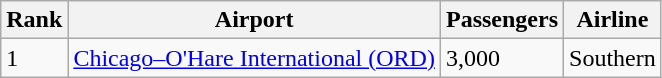<table class="wikitable">
<tr>
<th>Rank</th>
<th>Airport</th>
<th>Passengers</th>
<th>Airline</th>
</tr>
<tr>
<td>1</td>
<td><a href='#'>Chicago–O'Hare International (ORD)</a></td>
<td>3,000</td>
<td>Southern</td>
</tr>
</table>
